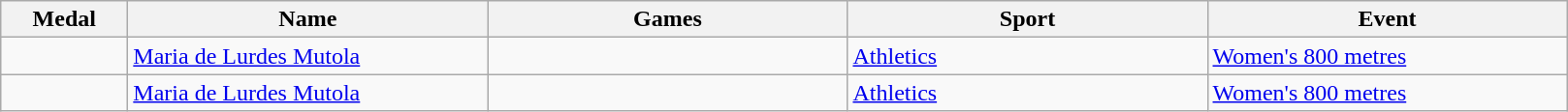<table class="sortable wikitable">
<tr>
<th style="width:5em">Medal</th>
<th style="width:15em">Name</th>
<th style="width:15em">Games</th>
<th style="width:15em">Sport</th>
<th style="width:15em">Event</th>
</tr>
<tr>
<td></td>
<td><a href='#'>Maria de Lurdes Mutola</a></td>
<td></td>
<td> <a href='#'>Athletics</a></td>
<td><a href='#'>Women's 800 metres</a></td>
</tr>
<tr>
<td></td>
<td><a href='#'>Maria de Lurdes Mutola</a></td>
<td></td>
<td> <a href='#'>Athletics</a></td>
<td><a href='#'>Women's 800 metres</a></td>
</tr>
</table>
